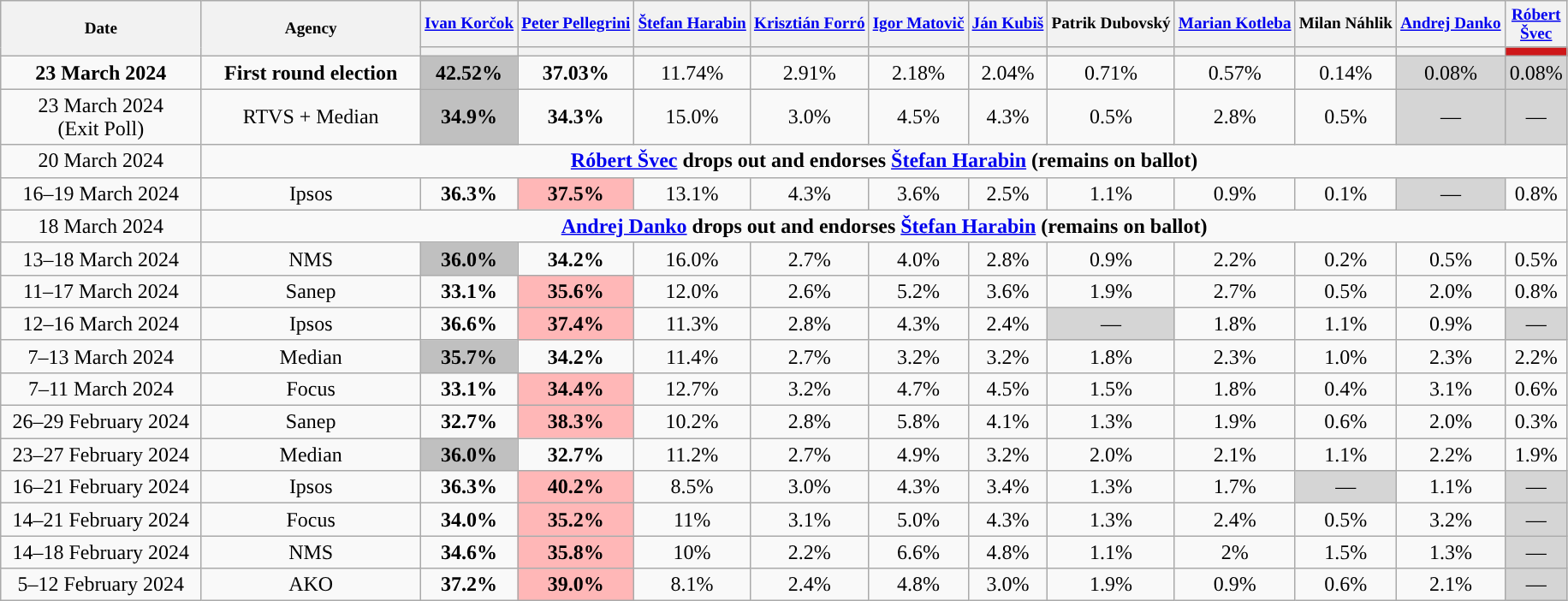<table class="wikitable" style="text-align:center;">
<tr style="font-size:80%;">
<th style="width:150px;" rowspan="2">Date</th>
<th style="width:165px;" rowspan="2">Agency</th>
<th><a href='#'>Ivan Korčok</a></th>
<th><a href='#'>Peter Pellegrini</a></th>
<th><a href='#'>Štefan Harabin</a></th>
<th><a href='#'>Krisztián Forró</a></th>
<th><a href='#'>Igor Matovič</a></th>
<th><a href='#'>Ján Kubiš</a></th>
<th>Patrik Dubovský</th>
<th><a href='#'>Marian Kotleba</a></th>
<th>Milan Náhlik</th>
<th><a href='#'>Andrej Danko</a></th>
<th><a href='#'>Róbert Švec</a></th>
</tr>
<tr>
<th style="background:"></th>
<th style="background:"></th>
<th style="background:"></th>
<th style="background:"></th>
<th style="background:"></th>
<th style="background:"></th>
<th style="background:"></th>
<th style="background:"></th>
<th style="background:"></th>
<th style="background:"></th>
<th style="background:#CE1719; width:40px;"></th>
</tr>
<tr>
<td><strong>23 March 2024</strong></td>
<td><strong>First round election</strong></td>
<td style="background:#C0C0C0;"><strong>42.52%</strong></td>
<td><strong>37.03%</strong></td>
<td>11.74%</td>
<td>2.91%</td>
<td>2.18%</td>
<td>2.04%</td>
<td>0.71%</td>
<td>0.57%</td>
<td>0.14%</td>
<td style="background:#D5D5D5">0.08%</td>
<td style="background:#D5D5D5">0.08%</td>
</tr>
<tr>
<td>23 March 2024<br>(Exit Poll)</td>
<td>RTVS + Median</td>
<td style="background:#C0C0C0;"><strong>34.9%</strong></td>
<td><strong>34.3%</strong></td>
<td>15.0%</td>
<td>3.0%</td>
<td>4.5%</td>
<td>4.3%</td>
<td>0.5%</td>
<td>2.8%</td>
<td>0.5%</td>
<td style="background:#D5D5D5">—</td>
<td style="background:#D5D5D5">—</td>
</tr>
<tr>
<td>20 March 2024</td>
<td colspan="12"><strong><a href='#'>Róbert Švec</a> drops out and endorses <a href='#'>Štefan Harabin</a> (remains on ballot)</strong></td>
</tr>
<tr>
<td>16–19 March 2024</td>
<td>Ipsos</td>
<td><strong>36.3%</strong></td>
<td style="background:#FFB7B7;"><strong>37.5%</strong></td>
<td>13.1%</td>
<td>4.3%</td>
<td>3.6%</td>
<td>2.5%</td>
<td>1.1%</td>
<td>0.9%</td>
<td>0.1%</td>
<td style="background:#D5D5D5">—</td>
<td>0.8%</td>
</tr>
<tr>
<td>18 March 2024</td>
<td colspan="12"><strong><a href='#'>Andrej Danko</a> drops out and endorses <a href='#'>Štefan Harabin</a> (remains on ballot)</strong></td>
</tr>
<tr>
<td>13–18 March 2024</td>
<td>NMS</td>
<td style="background:#C0C0C0;"><strong>36.0%</strong></td>
<td><strong>34.2%</strong></td>
<td>16.0%</td>
<td>2.7%</td>
<td>4.0%</td>
<td>2.8%</td>
<td>0.9%</td>
<td>2.2%</td>
<td>0.2%</td>
<td>0.5%</td>
<td>0.5%</td>
</tr>
<tr>
<td>11–17 March 2024</td>
<td>Sanep</td>
<td><strong>33.1%</strong></td>
<td style="background:#FFB7B7;"><strong>35.6%</strong></td>
<td>12.0%</td>
<td>2.6%</td>
<td>5.2%</td>
<td>3.6%</td>
<td>1.9%</td>
<td>2.7%</td>
<td>0.5%</td>
<td>2.0%</td>
<td>0.8%</td>
</tr>
<tr>
<td>12–16 March 2024</td>
<td>Ipsos</td>
<td><strong>36.6%</strong></td>
<td style="background:#FFB7B7;"><strong>37.4%</strong></td>
<td>11.3%</td>
<td>2.8%</td>
<td>4.3%</td>
<td>2.4%</td>
<td style="background:#D5D5D5">—</td>
<td>1.8%</td>
<td>1.1%</td>
<td>0.9%</td>
<td style="background:#D5D5D5">—</td>
</tr>
<tr>
<td>7–13 March 2024</td>
<td>Median</td>
<td style="background:#C0C0C0;"><strong>35.7%</strong></td>
<td><strong>34.2%</strong></td>
<td>11.4%</td>
<td>2.7%</td>
<td>3.2%</td>
<td>3.2%</td>
<td>1.8%</td>
<td>2.3%</td>
<td>1.0%</td>
<td>2.3%</td>
<td>2.2%</td>
</tr>
<tr>
<td>7–11 March 2024</td>
<td>Focus</td>
<td><strong>33.1%</strong></td>
<td style="background:#FFB7B7;"><strong>34.4%</strong></td>
<td>12.7%</td>
<td>3.2%</td>
<td>4.7%</td>
<td>4.5%</td>
<td>1.5%</td>
<td>1.8%</td>
<td>0.4%</td>
<td>3.1%</td>
<td>0.6%</td>
</tr>
<tr>
<td>26–29 February 2024</td>
<td>Sanep</td>
<td><strong>32.7%</strong></td>
<td style="background:#FFB7B7;"><strong>38.3%</strong></td>
<td>10.2%</td>
<td>2.8%</td>
<td>5.8%</td>
<td>4.1%</td>
<td>1.3%</td>
<td>1.9%</td>
<td>0.6%</td>
<td>2.0%</td>
<td>0.3%</td>
</tr>
<tr>
<td>23–27 February 2024</td>
<td>Median</td>
<td style="background:#C0C0C0;"><strong>36.0%</strong></td>
<td><strong>32.7%</strong></td>
<td>11.2%</td>
<td>2.7%</td>
<td>4.9%</td>
<td>3.2%</td>
<td>2.0%</td>
<td>2.1%</td>
<td>1.1%</td>
<td>2.2%</td>
<td>1.9%</td>
</tr>
<tr>
<td>16–21 February 2024</td>
<td>Ipsos</td>
<td><strong>36.3%</strong></td>
<td style="background:#FFB7B7;"><strong>40.2%</strong></td>
<td>8.5%</td>
<td>3.0%</td>
<td>4.3%</td>
<td>3.4%</td>
<td>1.3%</td>
<td>1.7%</td>
<td style="background:#D5D5D5">—</td>
<td>1.1%</td>
<td style="background:#D5D5D5">—</td>
</tr>
<tr>
<td>14–21 February 2024</td>
<td>Focus</td>
<td><strong>34.0%</strong></td>
<td style="background:#FFB7B7;"><strong>35.2%</strong></td>
<td>11%</td>
<td>3.1%</td>
<td>5.0%</td>
<td>4.3%</td>
<td>1.3%</td>
<td>2.4%</td>
<td>0.5%</td>
<td>3.2%</td>
<td style="background:#D5D5D5">—</td>
</tr>
<tr>
<td>14–18 February 2024</td>
<td>NMS</td>
<td><strong>34.6%</strong></td>
<td style="background:#FFB7B7;"><strong>35.8%</strong></td>
<td>10%</td>
<td>2.2%</td>
<td>6.6%</td>
<td>4.8%</td>
<td>1.1%</td>
<td>2%</td>
<td>1.5%</td>
<td>1.3%</td>
<td style="background:#D5D5D5">—</td>
</tr>
<tr>
<td>5–12 February 2024</td>
<td>AKO</td>
<td><strong>37.2%</strong></td>
<td style="background:#FFB7B7;"><strong>39.0%</strong></td>
<td>8.1%</td>
<td>2.4%</td>
<td>4.8%</td>
<td>3.0%</td>
<td>1.9%</td>
<td>0.9%</td>
<td>0.6%</td>
<td>2.1%</td>
<td style="background:#D5D5D5">—</td>
</tr>
</table>
